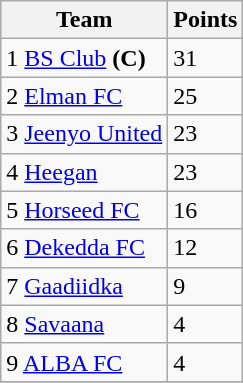<table class="wikitable">
<tr>
<th>Team</th>
<th>Points</th>
</tr>
<tr>
<td>1 <a href='#'>BS Club</a> <strong>(C)</strong></td>
<td>31</td>
</tr>
<tr>
<td>2 <a href='#'>Elman FC</a></td>
<td>25</td>
</tr>
<tr>
<td>3 <a href='#'>Jeenyo United</a></td>
<td>23</td>
</tr>
<tr>
<td>4 <a href='#'>Heegan</a></td>
<td>23</td>
</tr>
<tr>
<td>5 <a href='#'>Horseed FC</a></td>
<td>16</td>
</tr>
<tr>
<td>6 <a href='#'>Dekedda FC</a></td>
<td>12</td>
</tr>
<tr>
<td>7 <a href='#'>Gaadiidka</a></td>
<td>9</td>
</tr>
<tr>
<td>8 <a href='#'>Savaana</a></td>
<td>4</td>
</tr>
<tr>
<td>9 <a href='#'>ALBA FC</a></td>
<td>4</td>
</tr>
<tr>
</tr>
</table>
